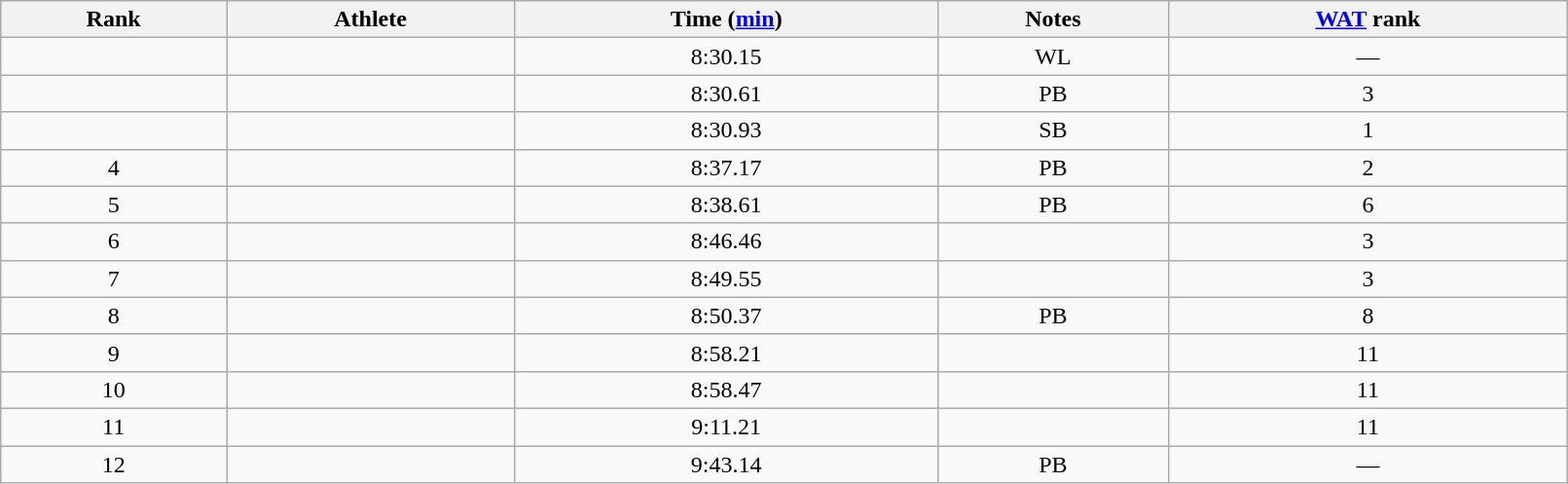<table class="wikitable"  width=85%>
<tr>
<th>Rank</th>
<th>Athlete</th>
<th>Time (<a href='#'>min</a>)</th>
<th>Notes</th>
<th><a href='#'>WAT</a> rank</th>
</tr>
<tr align="center">
<td></td>
<td align="left"></td>
<td>8:30.15</td>
<td>WL</td>
<td>—</td>
</tr>
<tr align="center">
<td></td>
<td align="left"></td>
<td>8:30.61</td>
<td>PB</td>
<td>3</td>
</tr>
<tr align="center">
<td></td>
<td align="left"></td>
<td>8:30.93</td>
<td>SB</td>
<td>1</td>
</tr>
<tr align="center">
<td>4</td>
<td align="left"></td>
<td>8:37.17</td>
<td>PB</td>
<td>2</td>
</tr>
<tr align="center">
<td>5</td>
<td align="left"></td>
<td>8:38.61</td>
<td>PB</td>
<td>6</td>
</tr>
<tr align="center">
<td>6</td>
<td align="left"></td>
<td>8:46.46</td>
<td></td>
<td>3</td>
</tr>
<tr align="center">
<td>7</td>
<td align="left"></td>
<td>8:49.55</td>
<td></td>
<td>3</td>
</tr>
<tr align="center">
<td>8</td>
<td align="left"></td>
<td>8:50.37</td>
<td>PB</td>
<td>8</td>
</tr>
<tr align="center">
<td>9</td>
<td align="left"></td>
<td>8:58.21</td>
<td></td>
<td>11</td>
</tr>
<tr align="center">
<td>10</td>
<td align="left"></td>
<td>8:58.47</td>
<td></td>
<td>11</td>
</tr>
<tr align="center">
<td>11</td>
<td align="left"></td>
<td>9:11.21</td>
<td></td>
<td>11</td>
</tr>
<tr align="center">
<td>12</td>
<td align="left"></td>
<td>9:43.14</td>
<td>PB</td>
<td>—</td>
</tr>
</table>
